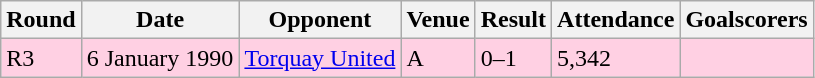<table class="wikitable">
<tr>
<th>Round</th>
<th>Date</th>
<th>Opponent</th>
<th>Venue</th>
<th>Result</th>
<th>Attendance</th>
<th>Goalscorers</th>
</tr>
<tr style="background-color: #ffd0e3;">
<td>R3</td>
<td>6 January 1990</td>
<td><a href='#'>Torquay United</a></td>
<td>A</td>
<td>0–1</td>
<td>5,342</td>
<td></td>
</tr>
</table>
